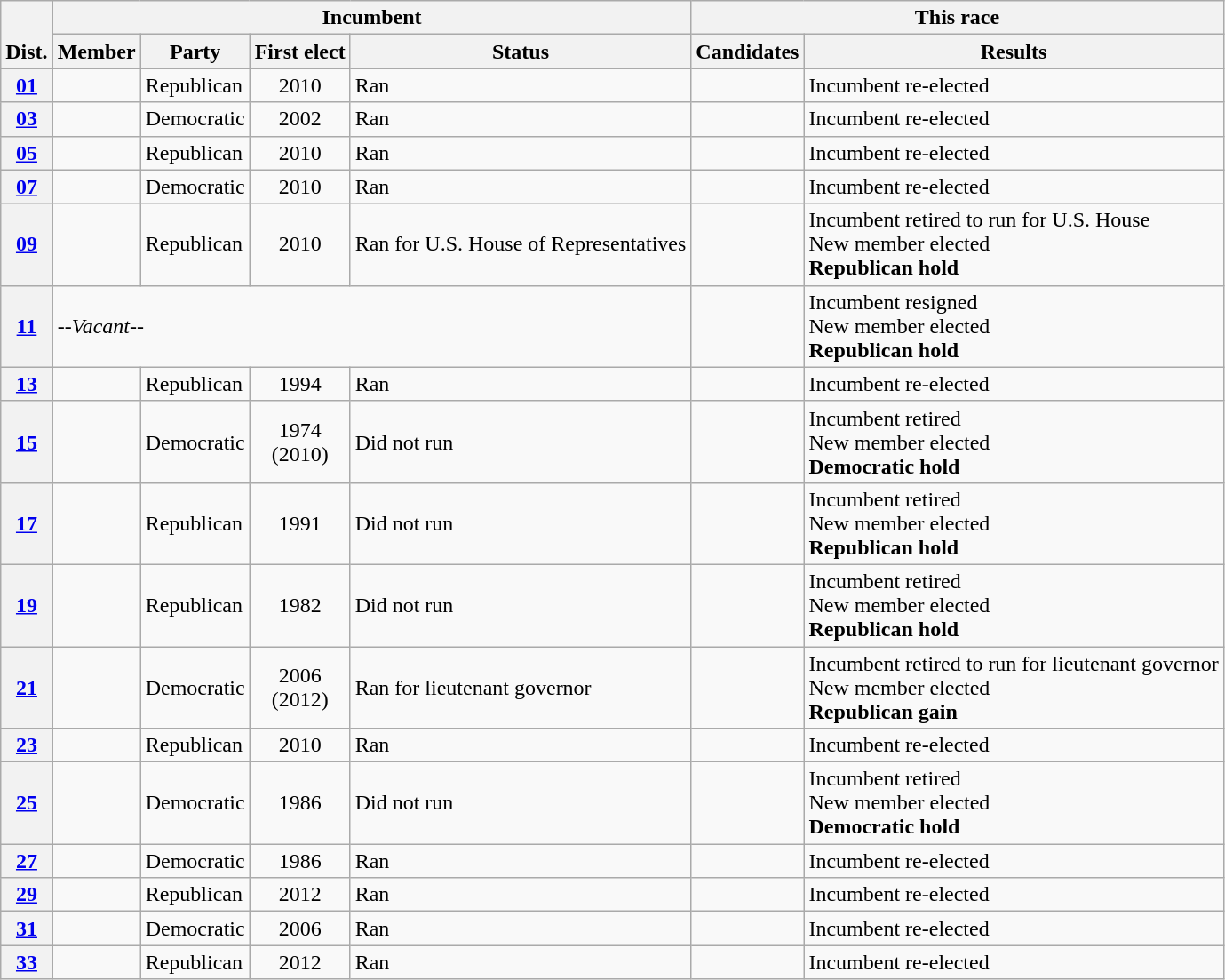<table class="wikitable sortable">
<tr valign=bottom>
<th colspan=1 rowspan=2>Dist.</th>
<th colspan=4>Incumbent</th>
<th colspan=3>This race</th>
</tr>
<tr valign=bottom>
<th>Member</th>
<th>Party</th>
<th>First elect</th>
<th>Status</th>
<th>Candidates</th>
<th>Results</th>
</tr>
<tr>
<th><a href='#'>01</a></th>
<td></td>
<td>Republican</td>
<td align=center>2010</td>
<td>Ran</td>
<td nowrap></td>
<td>Incumbent re-elected</td>
</tr>
<tr>
<th><a href='#'>03</a></th>
<td></td>
<td>Democratic</td>
<td align=center>2002</td>
<td>Ran</td>
<td nowrap></td>
<td>Incumbent re-elected</td>
</tr>
<tr>
<th><a href='#'>05</a></th>
<td></td>
<td>Republican</td>
<td align=center>2010</td>
<td>Ran</td>
<td nowrap></td>
<td>Incumbent re-elected</td>
</tr>
<tr>
<th><a href='#'>07</a></th>
<td></td>
<td>Democratic</td>
<td align=center>2010</td>
<td>Ran</td>
<td nowrap></td>
<td>Incumbent re-elected</td>
</tr>
<tr>
<th><a href='#'>09</a></th>
<td></td>
<td>Republican</td>
<td align=center>2010</td>
<td>Ran for U.S. House of Representatives</td>
<td nowrap></td>
<td>Incumbent retired to run for U.S. House<br>New member elected<br><strong>Republican hold</strong></td>
</tr>
<tr>
<th><a href='#'>11</a></th>
<td colspan="4"><em>--Vacant--</em></td>
<td nowrap></td>
<td>Incumbent resigned<br>New member elected<br><strong>Republican hold</strong></td>
</tr>
<tr>
<th><a href='#'>13</a></th>
<td></td>
<td>Republican</td>
<td align=center>1994</td>
<td>Ran</td>
<td nowrap></td>
<td>Incumbent re-elected</td>
</tr>
<tr>
<th><a href='#'>15</a></th>
<td></td>
<td>Democratic</td>
<td align=center>1974<br>(2010)</td>
<td>Did not run</td>
<td nowrap></td>
<td>Incumbent retired<br>New member elected<br><strong>Democratic hold</strong></td>
</tr>
<tr>
<th><a href='#'>17</a></th>
<td></td>
<td>Republican</td>
<td align=center>1991</td>
<td>Did not run</td>
<td nowrap></td>
<td>Incumbent retired<br>New member elected<br><strong>Republican hold</strong></td>
</tr>
<tr>
<th><a href='#'>19</a></th>
<td></td>
<td>Republican</td>
<td align=center>1982</td>
<td>Did not run</td>
<td nowrap></td>
<td>Incumbent retired<br>New member elected<br><strong>Republican hold</strong></td>
</tr>
<tr>
<th><a href='#'>21</a></th>
<td></td>
<td>Democratic</td>
<td align=center>2006<br>(2012)</td>
<td>Ran for lieutenant governor</td>
<td nowrap></td>
<td>Incumbent retired to run for lieutenant governor<br>New member elected<br><strong>Republican gain</strong></td>
</tr>
<tr>
<th><a href='#'>23</a></th>
<td></td>
<td>Republican</td>
<td align=center>2010</td>
<td>Ran</td>
<td nowrap></td>
<td>Incumbent re-elected</td>
</tr>
<tr>
<th><a href='#'>25</a></th>
<td></td>
<td>Democratic</td>
<td align=center>1986</td>
<td>Did not run</td>
<td nowrap></td>
<td>Incumbent retired<br>New member elected<br><strong>Democratic hold</strong></td>
</tr>
<tr>
<th><a href='#'>27</a></th>
<td></td>
<td>Democratic</td>
<td align=center>1986</td>
<td>Ran</td>
<td nowrap></td>
<td>Incumbent re-elected</td>
</tr>
<tr>
<th><a href='#'>29</a></th>
<td></td>
<td>Republican</td>
<td align=center>2012</td>
<td>Ran</td>
<td nowrap></td>
<td>Incumbent re-elected</td>
</tr>
<tr>
<th><a href='#'>31</a></th>
<td></td>
<td>Democratic</td>
<td align=center>2006</td>
<td>Ran</td>
<td nowrap></td>
<td>Incumbent re-elected</td>
</tr>
<tr>
<th><a href='#'>33</a></th>
<td></td>
<td>Republican</td>
<td align=center>2012</td>
<td>Ran</td>
<td nowrap></td>
<td>Incumbent re-elected</td>
</tr>
</table>
